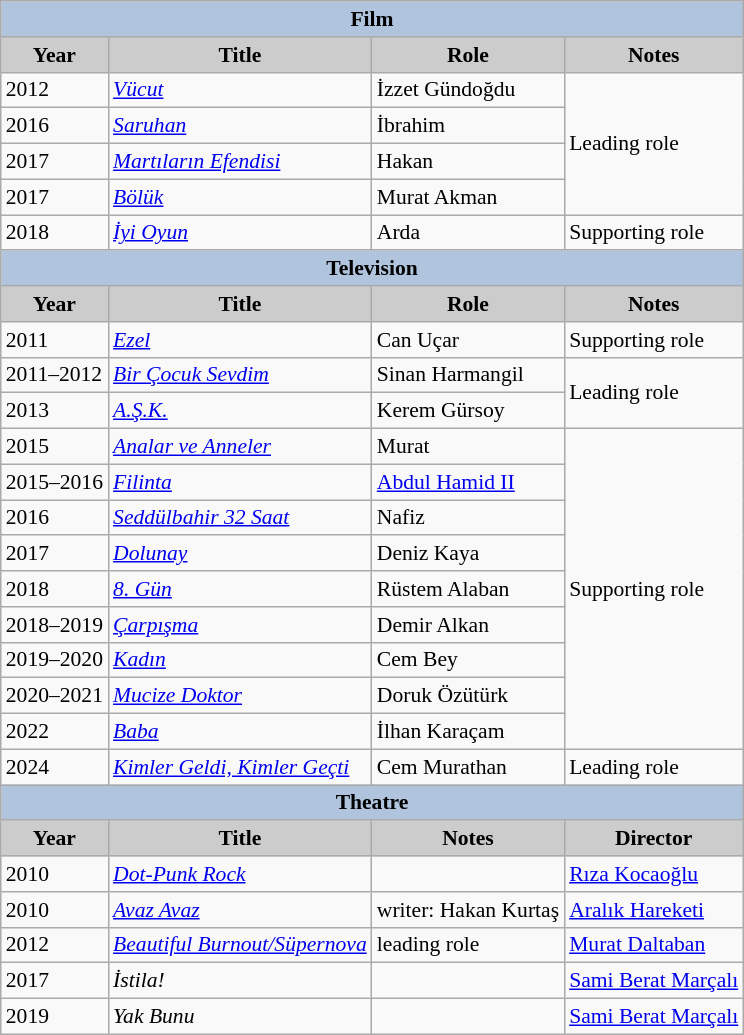<table class="wikitable" style="font-size:90%">
<tr>
<th colspan="4" style="background:LightSteelBlue">Film</th>
</tr>
<tr>
<th style="background:#CCCCCC">Year</th>
<th style="background:#CCCCCC">Title</th>
<th style="background:#CCCCCC">Role</th>
<th style="background:#CCCCCC">Notes</th>
</tr>
<tr>
<td>2012</td>
<td><em><a href='#'>Vücut</a></em></td>
<td>İzzet Gündoğdu</td>
<td rowspan="4">Leading role</td>
</tr>
<tr>
<td>2016</td>
<td><em><a href='#'>Saruhan</a></em></td>
<td>İbrahim</td>
</tr>
<tr>
<td>2017</td>
<td><em><a href='#'>Martıların Efendisi</a></em></td>
<td>Hakan</td>
</tr>
<tr>
<td>2017</td>
<td><em><a href='#'>Bölük</a></em></td>
<td>Murat Akman</td>
</tr>
<tr>
<td>2018</td>
<td><em><a href='#'>İyi Oyun</a></em></td>
<td>Arda</td>
<td>Supporting role</td>
</tr>
<tr>
<th colspan="4" style="background:LightSteelBlue">Television</th>
</tr>
<tr>
<th style="background:#CCCCCC">Year</th>
<th style="background:#CCCCCC">Title</th>
<th style="background:#CCCCCC">Role</th>
<th style="background:#CCCCCC">Notes</th>
</tr>
<tr>
<td>2011</td>
<td><em><a href='#'>Ezel</a></em></td>
<td>Can Uçar</td>
<td>Supporting role</td>
</tr>
<tr>
<td>2011–2012</td>
<td><em><a href='#'>Bir Çocuk Sevdim</a></em></td>
<td>Sinan Harmangil</td>
<td rowspan="2">Leading role</td>
</tr>
<tr>
<td>2013</td>
<td><em><a href='#'>A.Ş.K.</a></em></td>
<td>Kerem Gürsoy</td>
</tr>
<tr>
<td>2015</td>
<td><em><a href='#'>Analar ve Anneler</a></em></td>
<td>Murat</td>
<td rowspan="9">Supporting role</td>
</tr>
<tr>
<td>2015–2016</td>
<td><em><a href='#'>Filinta</a></em></td>
<td><a href='#'>Abdul Hamid II</a></td>
</tr>
<tr>
<td>2016</td>
<td><em><a href='#'>Seddülbahir 32 Saat</a></em></td>
<td>Nafiz</td>
</tr>
<tr>
<td>2017</td>
<td><em><a href='#'>Dolunay</a></em></td>
<td>Deniz Kaya</td>
</tr>
<tr>
<td>2018</td>
<td><em><a href='#'>8. Gün</a></em></td>
<td>Rüstem Alaban</td>
</tr>
<tr>
<td>2018–2019</td>
<td><em><a href='#'>Çarpışma</a></em></td>
<td>Demir Alkan</td>
</tr>
<tr>
<td>2019–2020</td>
<td><em><a href='#'>Kadın</a></em></td>
<td>Cem Bey</td>
</tr>
<tr>
<td>2020–2021</td>
<td><em><a href='#'>Mucize Doktor</a></em></td>
<td>Doruk Özütürk</td>
</tr>
<tr>
<td>2022</td>
<td><em><a href='#'>Baba</a></em></td>
<td>İlhan Karaçam</td>
</tr>
<tr>
<td>2024</td>
<td><em><a href='#'>Kimler Geldi, Kimler Geçti</a></em></td>
<td>Cem Murathan</td>
<td>Leading role</td>
</tr>
<tr>
<th colspan="4" style="background:LightSteelBlue">Theatre</th>
</tr>
<tr>
<th style="background:#CCCCCC">Year</th>
<th style="background:#CCCCCC">Title</th>
<th style="background:#CCCCCC">Notes</th>
<th style="background:#CCCCCC">Director</th>
</tr>
<tr>
<td>2010</td>
<td><em><a href='#'>Dot-Punk Rock</a></em></td>
<td></td>
<td><a href='#'>Rıza Kocaoğlu</a></td>
</tr>
<tr>
<td>2010</td>
<td><em><a href='#'>Avaz Avaz</a></em></td>
<td>writer: Hakan Kurtaş</td>
<td><a href='#'>Aralık Hareketi</a></td>
</tr>
<tr>
<td>2012</td>
<td><em><a href='#'>Beautiful Burnout/Süpernova</a></em></td>
<td>leading role</td>
<td><a href='#'>Murat Daltaban</a></td>
</tr>
<tr>
<td>2017</td>
<td><em>İstila!</em></td>
<td></td>
<td><a href='#'>Sami Berat Marçalı</a></td>
</tr>
<tr>
<td>2019</td>
<td><em>Yak Bunu</em></td>
<td></td>
<td><a href='#'>Sami Berat Marçalı</a></td>
</tr>
</table>
